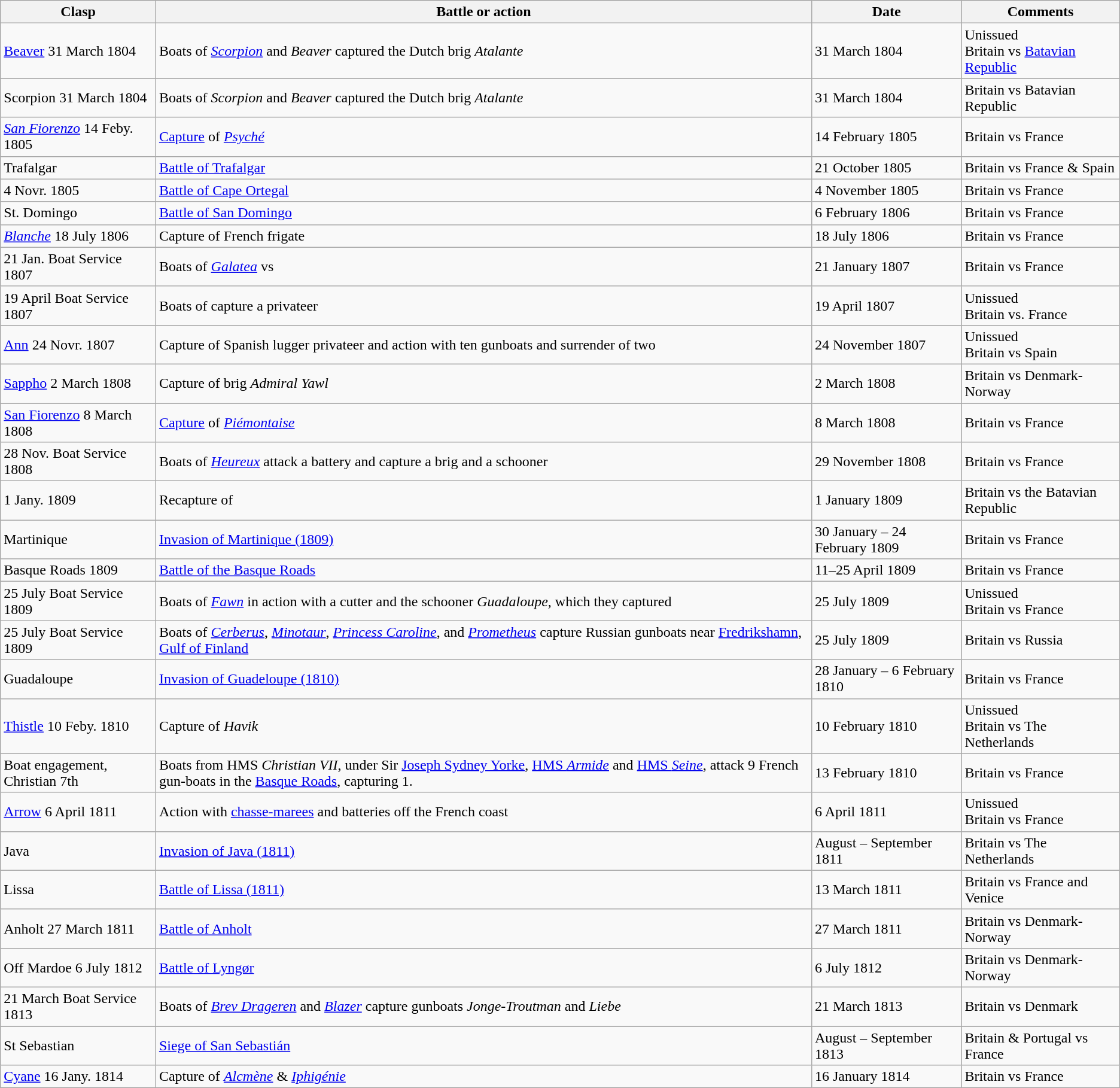<table class ="wikitable sortable">
<tr>
<th>Clasp</th>
<th>Battle or action</th>
<th>Date</th>
<th>Comments</th>
</tr>
<tr>
<td><a href='#'>Beaver</a> 31 March 1804</td>
<td>Boats of <a href='#'><em>Scorpion</em></a> and <em>Beaver</em> captured the Dutch brig <em>Atalante</em></td>
<td>31 March 1804</td>
<td>Unissued <br>Britain vs <a href='#'>Batavian Republic</a></td>
</tr>
<tr>
<td>Scorpion 31 March 1804</td>
<td>Boats of <em>Scorpion</em> and <em>Beaver</em> captured the Dutch brig <em>Atalante</em></td>
<td>31 March 1804</td>
<td>Britain vs Batavian Republic</td>
</tr>
<tr>
<td><a href='#'><em>San Fiorenzo</em></a> 14 Feby. 1805</td>
<td><a href='#'>Capture</a> of <a href='#'><em>Psyché</em></a></td>
<td>14 February 1805</td>
<td>Britain vs France</td>
</tr>
<tr>
<td>Trafalgar</td>
<td><a href='#'>Battle of Trafalgar</a></td>
<td>21 October 1805</td>
<td>Britain vs France & Spain</td>
</tr>
<tr>
<td>4 Novr. 1805</td>
<td><a href='#'>Battle of Cape Ortegal</a></td>
<td>4 November 1805</td>
<td>Britain vs France</td>
</tr>
<tr>
<td>St. Domingo</td>
<td><a href='#'>Battle of San Domingo</a></td>
<td>6 February 1806</td>
<td>Britain vs France</td>
</tr>
<tr>
<td><a href='#'><em>Blanche</em></a> 18 July 1806</td>
<td>Capture of French frigate </td>
<td>18 July 1806</td>
<td>Britain vs France</td>
</tr>
<tr>
<td>21 Jan. Boat Service 1807</td>
<td>Boats of <a href='#'><em>Galatea</em></a> vs </td>
<td>21 January 1807</td>
<td>Britain vs France</td>
</tr>
<tr>
<td>19 April Boat Service 1807</td>
<td>Boats of  capture a privateer</td>
<td>19 April 1807</td>
<td>Unissued<br>Britain vs. France</td>
</tr>
<tr>
<td><a href='#'>Ann</a> 24 Novr. 1807</td>
<td>Capture of Spanish lugger privateer and action with ten gunboats and surrender of two</td>
<td>24 November 1807</td>
<td>Unissued <br>Britain vs Spain</td>
</tr>
<tr>
<td><a href='#'>Sappho</a> 2 March 1808</td>
<td>Capture of brig <em>Admiral Yawl</em></td>
<td>2 March 1808</td>
<td>Britain vs Denmark-Norway</td>
</tr>
<tr>
<td><a href='#'>San Fiorenzo</a> 8 March 1808</td>
<td><a href='#'>Capture</a> of <a href='#'><em>Piémontaise</em></a></td>
<td>8 March 1808</td>
<td>Britain vs France</td>
</tr>
<tr>
<td>28 Nov. Boat Service 1808</td>
<td>Boats of <a href='#'><em>Heureux</em></a> attack a battery and capture a brig and a schooner</td>
<td>29 November 1808</td>
<td>Britain vs France</td>
</tr>
<tr>
<td> 1 Jany. 1809</td>
<td>Recapture of </td>
<td>1 January 1809</td>
<td>Britain vs the Batavian Republic</td>
</tr>
<tr>
<td>Martinique</td>
<td><a href='#'>Invasion of Martinique (1809)</a></td>
<td>30 January – 24 February 1809</td>
<td>Britain vs France</td>
</tr>
<tr>
<td>Basque Roads 1809</td>
<td><a href='#'>Battle of the Basque Roads</a></td>
<td>11–25 April 1809</td>
<td>Britain vs France</td>
</tr>
<tr>
<td>25 July Boat Service 1809</td>
<td>Boats of <a href='#'><em>Fawn</em></a> in action with a cutter and the schooner <em>Guadaloupe</em>, which they captured</td>
<td>25 July 1809</td>
<td>Unissued <br>Britain vs France</td>
</tr>
<tr>
<td>25 July Boat Service 1809</td>
<td>Boats of <a href='#'><em>Cerberus</em></a>, <a href='#'><em>Minotaur</em></a>, <a href='#'><em>Princess Caroline</em></a>, and <a href='#'><em>Prometheus</em></a> capture Russian gunboats near <a href='#'>Fredrikshamn</a>, <a href='#'>Gulf of Finland</a></td>
<td>25 July 1809</td>
<td>Britain vs Russia</td>
</tr>
<tr>
<td>Guadaloupe</td>
<td><a href='#'>Invasion of Guadeloupe (1810)</a></td>
<td>28 January – 6 February 1810</td>
<td>Britain vs France</td>
</tr>
<tr>
<td><a href='#'>Thistle</a> 10 Feby. 1810</td>
<td>Capture of <em>Havik</em></td>
<td>10 February 1810</td>
<td>Unissued <br>Britain vs The Netherlands</td>
</tr>
<tr>
<td>Boat engagement, Christian 7th</td>
<td>Boats from HMS <em>Christian VII</em>, under Sir <a href='#'>Joseph Sydney Yorke</a>, <a href='#'>HMS <em>Armide</em></a> and <a href='#'>HMS <em>Seine</em></a>, attack  9  French gun-boats in the <a href='#'>Basque Roads</a>, capturing 1.</td>
<td>13 February 1810</td>
<td>Britain vs France</td>
</tr>
<tr>
<td><a href='#'>Arrow</a> 6 April 1811</td>
<td>Action with <a href='#'>chasse-marees</a> and batteries off the French coast</td>
<td>6 April 1811</td>
<td>Unissued <br>Britain vs France</td>
</tr>
<tr>
<td>Java</td>
<td><a href='#'>Invasion of Java (1811)</a></td>
<td>August – September 1811</td>
<td>Britain vs The Netherlands</td>
</tr>
<tr>
<td>Lissa</td>
<td><a href='#'>Battle of Lissa (1811)</a></td>
<td>13 March 1811</td>
<td>Britain vs France and Venice</td>
</tr>
<tr>
<td>Anholt 27 March 1811</td>
<td><a href='#'>Battle of Anholt</a></td>
<td>27 March 1811</td>
<td>Britain vs Denmark-Norway</td>
</tr>
<tr>
<td>Off Mardoe 6 July 1812</td>
<td><a href='#'>Battle of Lyngør</a></td>
<td>6 July 1812</td>
<td>Britain vs Denmark-Norway</td>
</tr>
<tr>
<td>21 March Boat Service 1813</td>
<td>Boats of <a href='#'><em>Brev Drageren</em></a> and <a href='#'><em>Blazer</em></a> capture gunboats <em>Jonge-Troutman</em> and <em>Liebe</em></td>
<td>21 March 1813</td>
<td>Britain vs Denmark</td>
</tr>
<tr>
<td>St Sebastian</td>
<td><a href='#'>Siege of San Sebastián</a></td>
<td>August – September 1813</td>
<td>Britain & Portugal vs France</td>
</tr>
<tr>
<td><a href='#'>Cyane</a> 16 Jany. 1814</td>
<td>Capture of <a href='#'><em>Alcmène</em></a> & <a href='#'><em>Iphigénie</em></a></td>
<td>16 January 1814</td>
<td>Britain vs France</td>
</tr>
</table>
